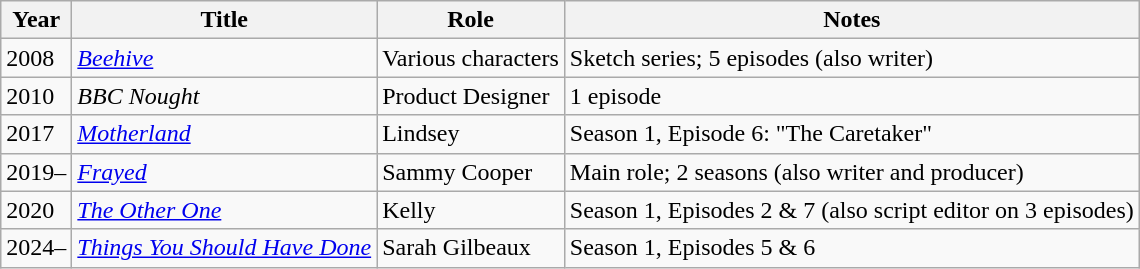<table class="wikitable plainrowheaders sortable">
<tr>
<th scope="col">Year</th>
<th scope="col">Title</th>
<th scope="col">Role</th>
<th class="unsortable">Notes</th>
</tr>
<tr>
<td>2008</td>
<td><em><a href='#'>Beehive</a></em></td>
<td>Various characters</td>
<td>Sketch series; 5 episodes (also writer)</td>
</tr>
<tr>
<td>2010</td>
<td><em>BBC Nought</em></td>
<td>Product Designer</td>
<td>1 episode</td>
</tr>
<tr>
<td>2017</td>
<td><em><a href='#'>Motherland</a></em></td>
<td>Lindsey</td>
<td>Season 1, Episode 6: "The Caretaker"</td>
</tr>
<tr>
<td>2019–</td>
<td><em><a href='#'>Frayed</a></em></td>
<td>Sammy Cooper</td>
<td>Main role; 2 seasons (also writer and producer)</td>
</tr>
<tr>
<td>2020</td>
<td><em><a href='#'>The Other One</a></em></td>
<td>Kelly</td>
<td>Season 1, Episodes 2 & 7 (also script editor on 3 episodes)</td>
</tr>
<tr>
<td>2024–</td>
<td><em><a href='#'>Things You Should Have Done</a></em></td>
<td>Sarah Gilbeaux</td>
<td>Season 1, Episodes 5 & 6</td>
</tr>
</table>
